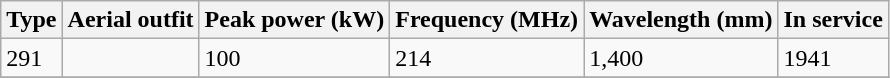<table class="wikitable">
<tr>
<th>Type</th>
<th>Aerial outfit</th>
<th>Peak power (kW)</th>
<th>Frequency (MHz)</th>
<th>Wavelength (mm)</th>
<th>In service</th>
</tr>
<tr>
<td>291</td>
<td></td>
<td>100</td>
<td>214</td>
<td>1,400</td>
<td>1941</td>
</tr>
<tr>
</tr>
</table>
